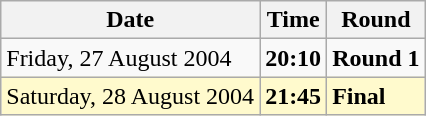<table class="wikitable">
<tr>
<th>Date</th>
<th>Time</th>
<th>Round</th>
</tr>
<tr>
<td>Friday, 27 August 2004</td>
<td><strong>20:10</strong></td>
<td><strong>Round 1</strong></td>
</tr>
<tr style=background:lemonchiffon>
<td>Saturday, 28 August 2004</td>
<td><strong>21:45</strong></td>
<td><strong>Final</strong></td>
</tr>
</table>
